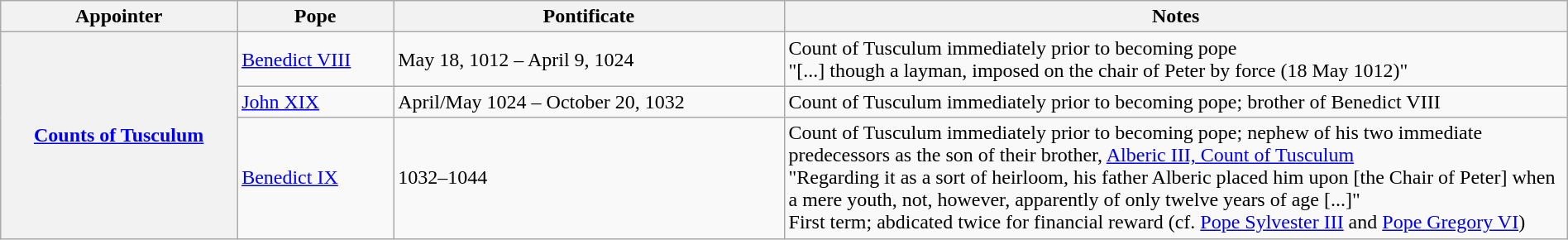<table class="wikitable sortable collapsible" style="width:100%">
<tr>
<th width="*">Appointer</th>
<th width="*">Pope</th>
<th width="*">Pontificate</th>
<th width="50%">Notes</th>
</tr>
<tr>
<th rowspan=3><a href='#'>Counts of Tusculum</a></th>
<td><a href='#'>Benedict VIII</a></td>
<td>May 18, 1012 – April 9, 1024</td>
<td>Count of Tusculum immediately prior to becoming pope<br>"[...] though a layman, imposed on the chair of Peter by force (18 May 1012)"</td>
</tr>
<tr>
<td><a href='#'>John XIX</a></td>
<td>April/May 1024 – October 20, 1032</td>
<td>Count of Tusculum immediately prior to becoming pope; brother of Benedict VIII</td>
</tr>
<tr>
<td><a href='#'>Benedict IX</a></td>
<td>1032–1044</td>
<td>Count of Tusculum immediately prior to becoming pope; nephew of his two immediate predecessors as the son of their brother, <a href='#'>Alberic III, Count of Tusculum</a><br>"Regarding it as a sort of heirloom, his father Alberic placed him upon [the Chair of Peter] when a mere youth, not, however, apparently of only twelve years of age [...]"<br>First term; abdicated twice for financial reward (cf. <a href='#'>Pope Sylvester III</a> and <a href='#'>Pope Gregory VI</a>)</td>
</tr>
</table>
